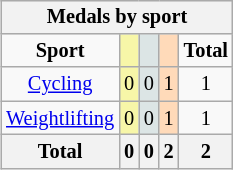<table class="wikitable" style="font-size:85%; float:right">
<tr bgcolor=#efefef>
<th colspan=7>Medals by sport</th>
</tr>
<tr align=center>
<td><strong>Sport</strong></td>
<td bgcolor=#f7f6a8></td>
<td bgcolor=#dce5e5></td>
<td bgcolor=#ffdab9></td>
<td><strong>Total</strong></td>
</tr>
<tr align=center>
<td><a href='#'>Cycling</a></td>
<td bgcolor=#f7f6a8>0</td>
<td bgcolor=#dce5e5>0</td>
<td bgcolor=#ffdab9>1</td>
<td>1</td>
</tr>
<tr align=center>
<td><a href='#'>Weightlifting</a></td>
<td bgcolor=#f7f6a8>0</td>
<td bgcolor=#dce5e5>0</td>
<td bgcolor=#ffdab9>1</td>
<td>1</td>
</tr>
<tr align=center>
<th>Total</th>
<th bgcolor=gold>0</th>
<th bgcolor=silver>0</th>
<th bgcolor=#c96>2</th>
<th>2</th>
</tr>
</table>
